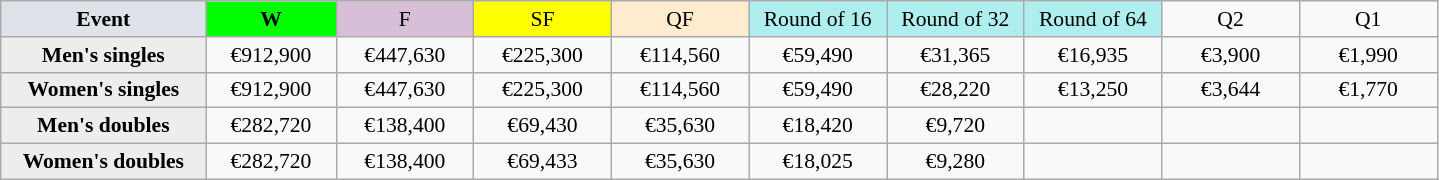<table class=wikitable style=font-size:90%;text-align:center>
<tr>
<td width=130 bgcolor=dfe2e9><strong>Event</strong></td>
<td width=80 bgcolor=lime><strong>W</strong></td>
<td width=85 bgcolor=thistle>F</td>
<td width=85 bgcolor=ffff00>SF</td>
<td width=85 bgcolor=ffebcd>QF</td>
<td width=85 bgcolor=afeeee>Round of 16</td>
<td width=85 bgcolor=afeeee>Round of 32</td>
<td width=85 bgcolor=afeeee>Round of 64</td>
<td width=85>Q2</td>
<td width=85>Q1</td>
</tr>
<tr>
<th style=background:#ededed>Men's singles</th>
<td>€912,900</td>
<td>€447,630</td>
<td>€225,300</td>
<td>€114,560</td>
<td>€59,490</td>
<td>€31,365</td>
<td>€16,935</td>
<td>€3,900</td>
<td>€1,990</td>
</tr>
<tr>
<th style=background:#ededed>Women's singles</th>
<td>€912,900</td>
<td>€447,630</td>
<td>€225,300</td>
<td>€114,560</td>
<td>€59,490</td>
<td>€28,220</td>
<td>€13,250</td>
<td>€3,644</td>
<td>€1,770</td>
</tr>
<tr>
<th style=background:#ededed>Men's doubles</th>
<td>€282,720</td>
<td>€138,400</td>
<td>€69,430</td>
<td>€35,630</td>
<td>€18,420</td>
<td>€9,720</td>
<td></td>
<td></td>
<td></td>
</tr>
<tr>
<th style=background:#ededed>Women's doubles</th>
<td>€282,720</td>
<td>€138,400</td>
<td>€69,433</td>
<td>€35,630</td>
<td>€18,025</td>
<td>€9,280</td>
<td></td>
<td></td>
<td></td>
</tr>
</table>
